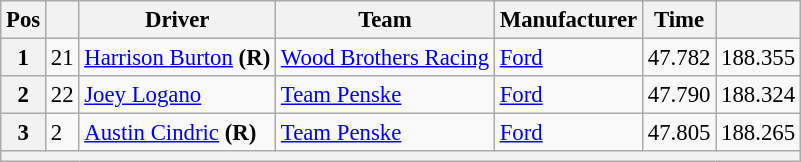<table class="wikitable" style="font-size:95%">
<tr>
<th>Pos</th>
<th></th>
<th>Driver</th>
<th>Team</th>
<th>Manufacturer</th>
<th>Time</th>
<th></th>
</tr>
<tr>
<th>1</th>
<td>21</td>
<td><a href='#'>Harrison Burton</a> <strong>(R)</strong></td>
<td><a href='#'>Wood Brothers Racing</a></td>
<td><a href='#'>Ford</a></td>
<td>47.782</td>
<td>188.355</td>
</tr>
<tr>
<th>2</th>
<td>22</td>
<td><a href='#'>Joey Logano</a></td>
<td><a href='#'>Team Penske</a></td>
<td><a href='#'>Ford</a></td>
<td>47.790</td>
<td>188.324</td>
</tr>
<tr>
<th>3</th>
<td>2</td>
<td><a href='#'>Austin Cindric</a> <strong>(R)</strong></td>
<td><a href='#'>Team Penske</a></td>
<td><a href='#'>Ford</a></td>
<td>47.805</td>
<td>188.265</td>
</tr>
<tr>
<th colspan="7"></th>
</tr>
</table>
